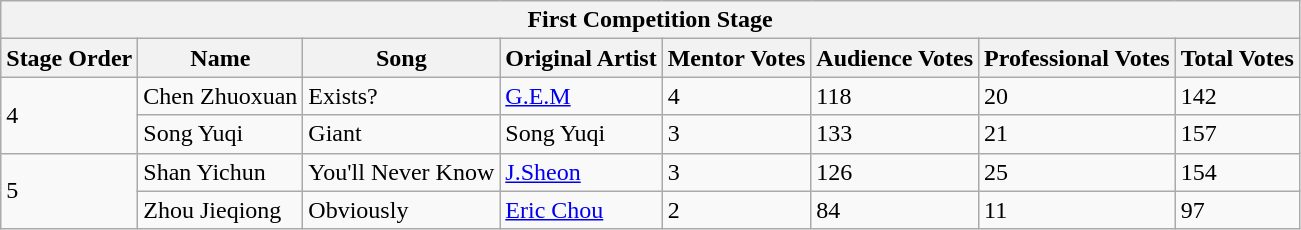<table class="wikitable sortable">
<tr>
<th colspan="8">First Competition Stage</th>
</tr>
<tr>
<th>Stage Order</th>
<th class=unsortable>Name</th>
<th class=unsortable>Song</th>
<th class=unsortable>Original Artist</th>
<th>Mentor Votes</th>
<th>Audience Votes</th>
<th>Professional Votes</th>
<th>Total Votes</th>
</tr>
<tr>
<td rowspan="2">4</td>
<td>Chen Zhuoxuan</td>
<td>Exists?</td>
<td><a href='#'>G.E.M</a></td>
<td>4</td>
<td>118</td>
<td>20</td>
<td>142</td>
</tr>
<tr>
<td>Song Yuqi</td>
<td>Giant</td>
<td>Song Yuqi</td>
<td>3</td>
<td>133</td>
<td>21</td>
<td>157</td>
</tr>
<tr>
<td rowspan="2">5</td>
<td>Shan Yichun</td>
<td>You'll Never Know</td>
<td><a href='#'>J.Sheon</a></td>
<td>3</td>
<td>126</td>
<td>25</td>
<td>154</td>
</tr>
<tr>
<td>Zhou Jieqiong</td>
<td>Obviously</td>
<td><a href='#'>Eric Chou</a></td>
<td>2</td>
<td>84</td>
<td>11</td>
<td>97</td>
</tr>
</table>
